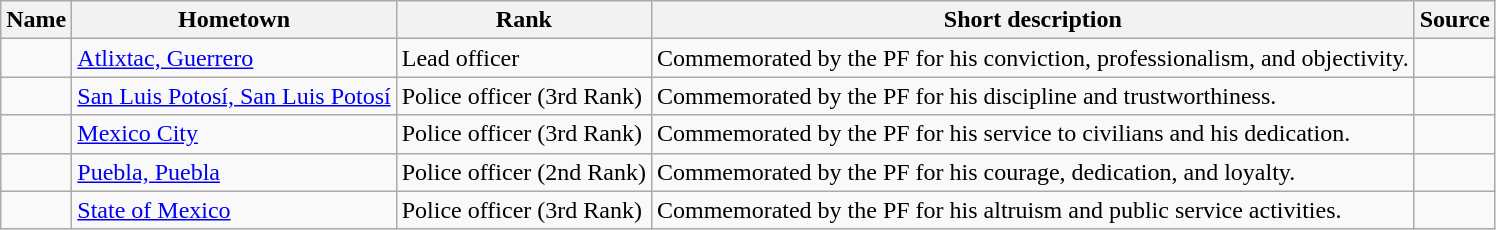<table class="sortable wikitable">
<tr>
<th>Name</th>
<th>Hometown</th>
<th>Rank</th>
<th>Short description</th>
<th class=unsortable>Source</th>
</tr>
<tr>
<td></td>
<td><a href='#'>Atlixtac, Guerrero</a></td>
<td>Lead officer</td>
<td>Commemorated by the PF for his conviction, professionalism, and objectivity.</td>
<td></td>
</tr>
<tr>
<td></td>
<td><a href='#'>San Luis Potosí, San Luis Potosí</a></td>
<td>Police officer (3rd Rank)</td>
<td>Commemorated by the PF for his discipline and trustworthiness.</td>
<td></td>
</tr>
<tr>
<td></td>
<td><a href='#'>Mexico City</a></td>
<td>Police officer (3rd Rank)</td>
<td>Commemorated by the PF for his service to civilians and his dedication.</td>
<td></td>
</tr>
<tr>
<td></td>
<td><a href='#'>Puebla, Puebla</a></td>
<td>Police officer (2nd Rank)</td>
<td>Commemorated by the PF for his courage, dedication, and loyalty.</td>
<td></td>
</tr>
<tr>
<td></td>
<td><a href='#'>State of Mexico</a></td>
<td>Police officer (3rd Rank)</td>
<td>Commemorated by the PF for his altruism and public service activities.</td>
<td></td>
</tr>
</table>
